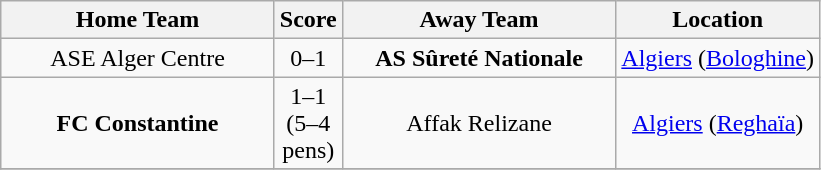<table class="wikitable" style="text-align:center;">
<tr>
<th width=175>Home Team</th>
<th width=20>Score</th>
<th width=175>Away Team</th>
<th>Location</th>
</tr>
<tr>
<td>ASE Alger Centre</td>
<td>0–1</td>
<td><strong>AS Sûreté Nationale</strong></td>
<td><a href='#'>Algiers</a> (<a href='#'>Bologhine</a>)</td>
</tr>
<tr>
<td><strong>FC Constantine</strong></td>
<td>1–1 (5–4 pens)</td>
<td>Affak Relizane</td>
<td><a href='#'>Algiers</a> (<a href='#'>Reghaïa</a>)</td>
</tr>
<tr>
</tr>
</table>
